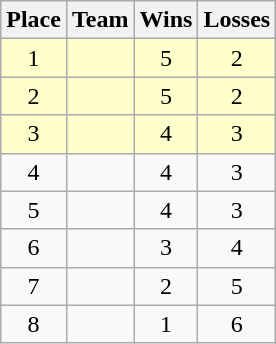<table class="wikitable" style="text-align:center">
<tr>
<th>Place</th>
<th>Team</th>
<th>Wins</th>
<th>Losses</th>
</tr>
<tr bgcolor="#ffffcc">
<td>1</td>
<td align=left></td>
<td>5</td>
<td>2</td>
</tr>
<tr bgcolor="#ffffcc">
<td>2</td>
<td align=left></td>
<td>5</td>
<td>2</td>
</tr>
<tr bgcolor="#ffffcc">
<td>3</td>
<td align=left></td>
<td>4</td>
<td>3</td>
</tr>
<tr>
<td>4</td>
<td align=left></td>
<td>4</td>
<td>3</td>
</tr>
<tr>
<td>5</td>
<td align=left></td>
<td>4</td>
<td>3</td>
</tr>
<tr>
<td>6</td>
<td align=left></td>
<td>3</td>
<td>4</td>
</tr>
<tr>
<td>7</td>
<td align=left></td>
<td>2</td>
<td>5</td>
</tr>
<tr>
<td>8</td>
<td align=left></td>
<td>1</td>
<td>6</td>
</tr>
</table>
